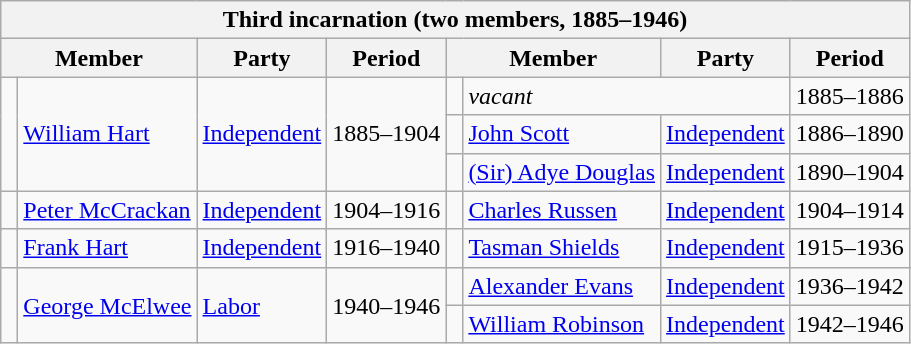<table class="wikitable">
<tr>
<th colspan="8">Third incarnation (two members, 1885–1946)</th>
</tr>
<tr>
<th colspan="2">Member</th>
<th>Party</th>
<th>Period</th>
<th colspan="2">Member</th>
<th>Party</th>
<th>Period</th>
</tr>
<tr>
<td rowspan="3" > </td>
<td rowspan="3"><a href='#'>William Hart</a></td>
<td rowspan="3"><a href='#'>Independent</a></td>
<td rowspan="3">1885–1904</td>
<td> </td>
<td colspan="2"><em>vacant</em></td>
<td>1885–1886</td>
</tr>
<tr>
<td> </td>
<td><a href='#'>John Scott</a></td>
<td><a href='#'>Independent</a></td>
<td>1886–1890</td>
</tr>
<tr>
<td> </td>
<td><a href='#'>(Sir) Adye Douglas</a></td>
<td><a href='#'>Independent</a></td>
<td>1890–1904</td>
</tr>
<tr>
<td rowspan="2" > </td>
<td rowspan="2"><a href='#'>Peter McCrackan</a></td>
<td rowspan="2"><a href='#'>Independent</a></td>
<td rowspan="2">1904–1916</td>
<td> </td>
<td><a href='#'>Charles Russen</a></td>
<td><a href='#'>Independent</a></td>
<td>1904–1914</td>
</tr>
<tr>
<td rowspan="2" > </td>
<td rowspan="2"><a href='#'>Tasman Shields</a></td>
<td rowspan="2"><a href='#'>Independent</a></td>
<td rowspan="2">1915–1936</td>
</tr>
<tr>
<td rowspan="2" > </td>
<td rowspan="2"><a href='#'>Frank Hart</a></td>
<td rowspan="2"><a href='#'>Independent</a></td>
<td rowspan="2">1916–1940</td>
</tr>
<tr>
<td rowspan="2" > </td>
<td rowspan="2"><a href='#'>Alexander Evans</a></td>
<td rowspan="2"><a href='#'>Independent</a></td>
<td rowspan="2">1936–1942</td>
</tr>
<tr>
<td rowspan="2" > </td>
<td rowspan="2"><a href='#'>George McElwee</a></td>
<td rowspan="2"><a href='#'>Labor</a></td>
<td rowspan="2">1940–1946</td>
</tr>
<tr>
<td> </td>
<td><a href='#'>William Robinson</a></td>
<td><a href='#'>Independent</a></td>
<td>1942–1946</td>
</tr>
</table>
